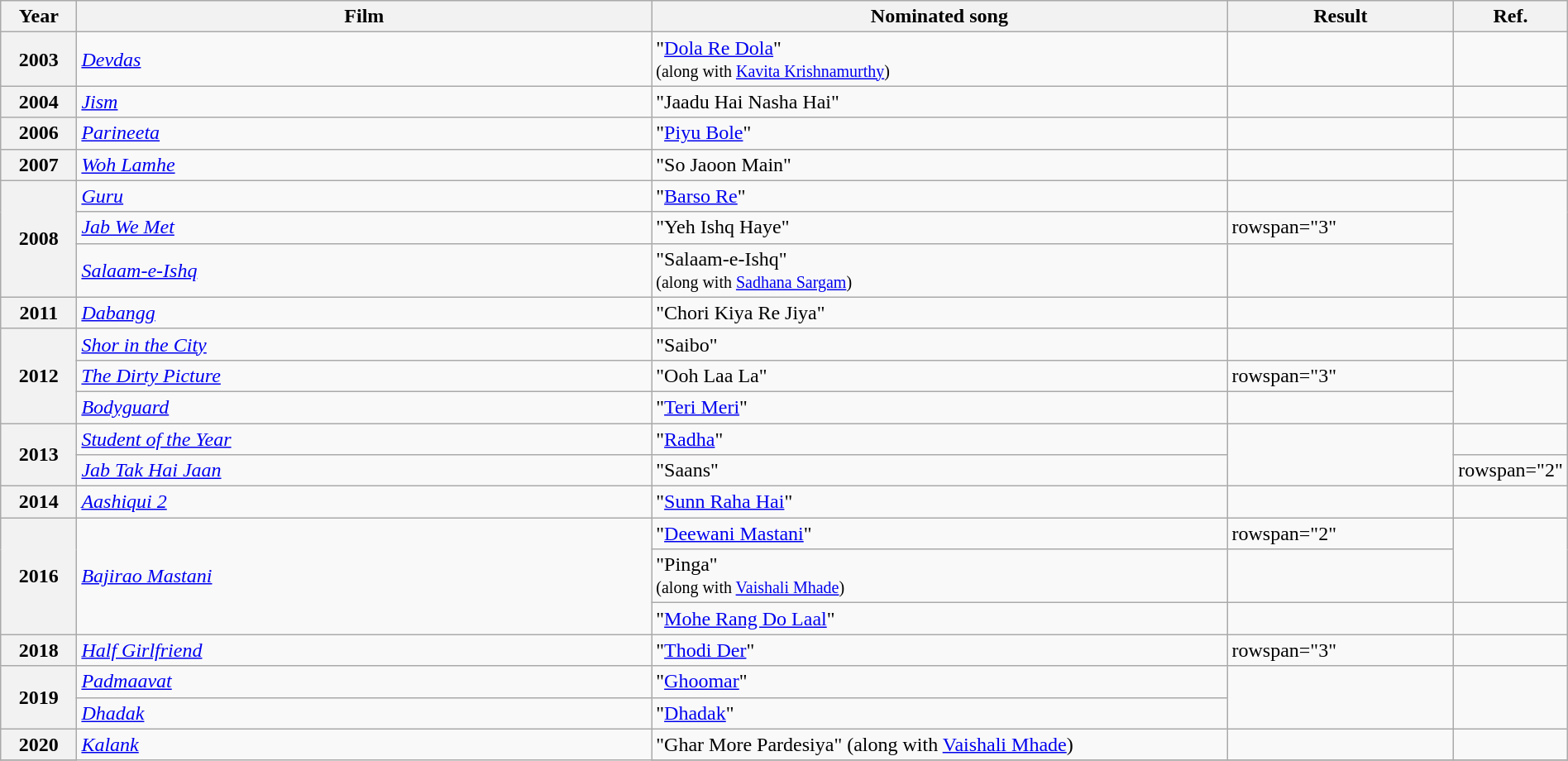<table class="wikitable plainrowheaders" width="100%" textcolor:#000;">
<tr>
<th scope="col" width=5%><strong>Year</strong></th>
<th scope="col" width=39%><strong>Film</strong></th>
<th scope="col" width=39%><strong>Nominated song</strong></th>
<th scope="col" width=15%><strong>Result</strong></th>
<th scope="col" width=2%><strong>Ref.</strong></th>
</tr>
<tr>
<th scope="row">2003</th>
<td><em><a href='#'>Devdas</a></em></td>
<td>"<a href='#'>Dola Re Dola</a>"<br><small>(along with <a href='#'>Kavita Krishnamurthy</a>)</small></td>
<td></td>
<td></td>
</tr>
<tr>
<th scope="row">2004</th>
<td><em><a href='#'>Jism</a></em></td>
<td>"Jaadu Hai Nasha Hai"</td>
<td></td>
<td></td>
</tr>
<tr>
<th scope="row">2006</th>
<td><em><a href='#'>Parineeta</a></em></td>
<td>"<a href='#'>Piyu Bole</a>"</td>
<td></td>
<td></td>
</tr>
<tr>
<th scope="row">2007</th>
<td><em><a href='#'>Woh Lamhe</a></em></td>
<td>"So Jaoon Main"</td>
<td></td>
<td></td>
</tr>
<tr>
<th scope="row" rowspan="3">2008</th>
<td><em><a href='#'>Guru</a></em></td>
<td>"<a href='#'>Barso Re</a>"</td>
<td></td>
<td rowspan="3"></td>
</tr>
<tr>
<td><em><a href='#'>Jab We Met</a></em></td>
<td>"Yeh Ishq Haye"</td>
<td>rowspan="3" </td>
</tr>
<tr>
<td><em><a href='#'>Salaam-e-Ishq</a></em></td>
<td>"Salaam-e-Ishq"<br><small>(along with <a href='#'>Sadhana Sargam</a>)</small></td>
</tr>
<tr>
<th scope="row">2011</th>
<td><em><a href='#'>Dabangg</a></em></td>
<td>"Chori Kiya Re Jiya"</td>
<td></td>
</tr>
<tr>
<th scope="row" rowspan="3">2012</th>
<td><em><a href='#'>Shor in the City</a></em></td>
<td>"Saibo"</td>
<td></td>
<td></td>
</tr>
<tr>
<td><em><a href='#'>The Dirty Picture</a></em></td>
<td>"Ooh Laa La"</td>
<td>rowspan="3" </td>
<td rowspan="2"></td>
</tr>
<tr>
<td><em><a href='#'>Bodyguard</a></em></td>
<td>"<a href='#'>Teri Meri</a>"</td>
</tr>
<tr>
<th scope="row" rowspan="2">2013</th>
<td><em><a href='#'>Student of the Year</a></em></td>
<td>"<a href='#'>Radha</a>"</td>
<td rowspan="2"></td>
</tr>
<tr>
<td><em><a href='#'>Jab Tak Hai Jaan</a></em></td>
<td>"Saans"</td>
<td>rowspan="2" </td>
</tr>
<tr>
<th scope="row">2014</th>
<td><em><a href='#'>Aashiqui 2</a></em></td>
<td>"<a href='#'>Sunn Raha Hai</a>"</td>
<td></td>
</tr>
<tr>
<th scope="row" rowspan="3">2016</th>
<td rowspan="3"><em><a href='#'>Bajirao Mastani</a></em></td>
<td>"<a href='#'>Deewani Mastani</a>"</td>
<td>rowspan="2" </td>
<td rowspan="2"></td>
</tr>
<tr>
<td>"Pinga"<br><small>(along with <a href='#'>Vaishali Mhade</a>)</small></td>
</tr>
<tr>
<td>"<a href='#'>Mohe Rang Do Laal</a>"</td>
<td></td>
<td></td>
</tr>
<tr>
<th scope="row">2018</th>
<td><em><a href='#'>Half Girlfriend</a></em></td>
<td>"<a href='#'>Thodi Der</a>"</td>
<td>rowspan="3" </td>
<td></td>
</tr>
<tr>
<th scope="row" rowspan="2">2019</th>
<td><em><a href='#'>Padmaavat</a></em></td>
<td>"<a href='#'>Ghoomar</a>"</td>
<td rowspan="2"></td>
</tr>
<tr>
<td><em><a href='#'>Dhadak</a></em></td>
<td>"<a href='#'>Dhadak</a>"</td>
</tr>
<tr>
<th scope="row">2020</th>
<td rowspan="2"><em><a href='#'>Kalank</a></em></td>
<td>"Ghar More Pardesiya" (along with <a href='#'>Vaishali Mhade</a>)</td>
<td></td>
<td></td>
</tr>
<tr>
</tr>
</table>
